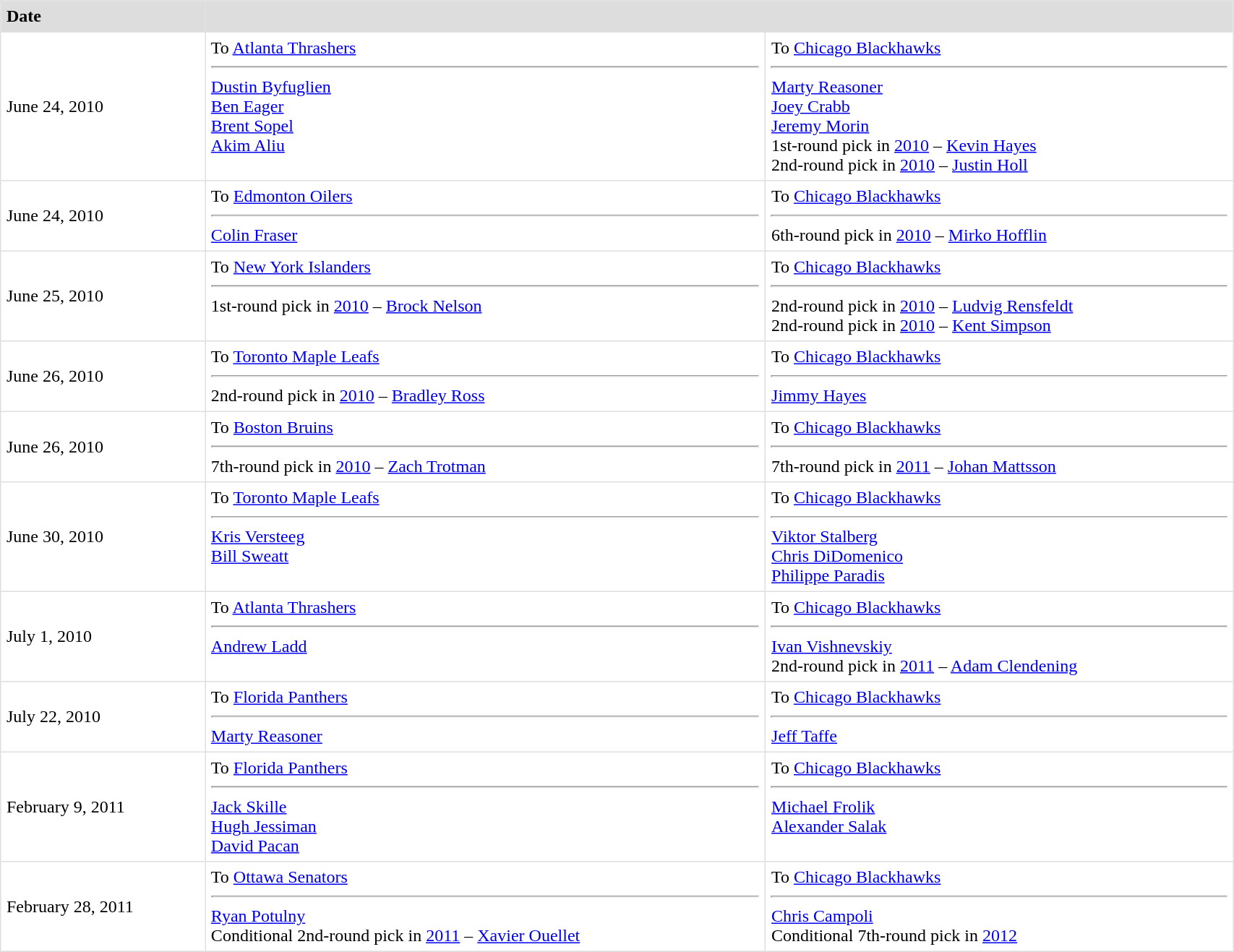<table border=1 style="border-collapse:collapse" bordercolor="#DFDFDF" cellpadding="5" width=90%>
<tr bgcolor="#dddddd">
<td><strong>Date</strong></td>
<th colspan="2"></th>
</tr>
<tr>
<td>June 24, 2010</td>
<td valign="top">To <a href='#'>Atlanta Thrashers</a> <hr><a href='#'>Dustin Byfuglien</a><br><a href='#'>Ben Eager</a><br><a href='#'>Brent Sopel</a><br><a href='#'>Akim Aliu</a></td>
<td valign="top">To <a href='#'>Chicago Blackhawks</a> <hr><a href='#'>Marty Reasoner</a><br><a href='#'>Joey Crabb</a><br><a href='#'>Jeremy Morin</a><br>1st-round pick in <a href='#'>2010</a> – <a href='#'>Kevin Hayes</a><br>2nd-round pick in <a href='#'>2010</a> – <a href='#'>Justin Holl</a></td>
</tr>
<tr>
<td>June 24, 2010</td>
<td valign="top">To <a href='#'>Edmonton Oilers</a> <hr><a href='#'>Colin Fraser</a></td>
<td valign="top">To <a href='#'>Chicago Blackhawks</a> <hr>6th-round pick in <a href='#'>2010</a> – <a href='#'>Mirko Hofflin</a></td>
</tr>
<tr>
<td>June 25, 2010</td>
<td valign="top">To <a href='#'>New York Islanders</a> <hr>1st-round pick in <a href='#'>2010</a> – <a href='#'>Brock Nelson</a></td>
<td valign="top">To <a href='#'>Chicago Blackhawks</a> <hr>2nd-round pick in <a href='#'>2010</a> – <a href='#'>Ludvig Rensfeldt</a><br>2nd-round pick in <a href='#'>2010</a> – <a href='#'>Kent Simpson</a></td>
</tr>
<tr>
<td>June 26, 2010<br></td>
<td valign="top">To <a href='#'>Toronto Maple Leafs</a><hr>2nd-round pick in <a href='#'>2010</a> – <a href='#'>Bradley Ross</a></td>
<td valign="top">To <a href='#'>Chicago Blackhawks</a><hr><a href='#'>Jimmy Hayes</a></td>
</tr>
<tr>
<td>June 26, 2010<br></td>
<td valign="top">To <a href='#'>Boston Bruins</a><hr>7th-round pick in <a href='#'>2010</a> – <a href='#'>Zach Trotman</a></td>
<td valign="top">To <a href='#'>Chicago Blackhawks</a><hr>7th-round pick in <a href='#'>2011</a> – <a href='#'>Johan Mattsson</a></td>
</tr>
<tr>
<td>June 30, 2010<br></td>
<td valign="top">To <a href='#'>Toronto Maple Leafs</a><hr><a href='#'>Kris Versteeg</a><br><a href='#'>Bill Sweatt</a></td>
<td valign="top">To <a href='#'>Chicago Blackhawks</a><hr><a href='#'>Viktor Stalberg</a><br><a href='#'>Chris DiDomenico</a><br><a href='#'>Philippe Paradis</a></td>
</tr>
<tr>
<td>July 1, 2010<br></td>
<td valign="top">To <a href='#'>Atlanta Thrashers</a><hr><a href='#'>Andrew Ladd</a></td>
<td valign="top">To <a href='#'>Chicago Blackhawks</a><hr><a href='#'>Ivan Vishnevskiy</a><br>2nd-round pick in <a href='#'>2011</a> – <a href='#'>Adam Clendening</a></td>
</tr>
<tr>
<td>July 22, 2010<br></td>
<td valign="top">To <a href='#'>Florida Panthers</a><hr><a href='#'>Marty Reasoner</a></td>
<td valign="top">To <a href='#'>Chicago Blackhawks</a><hr><a href='#'>Jeff Taffe</a></td>
</tr>
<tr>
<td>February 9, 2011<br></td>
<td valign="top">To <a href='#'>Florida Panthers</a><hr><a href='#'>Jack Skille</a><br><a href='#'>Hugh Jessiman</a><br><a href='#'>David Pacan</a></td>
<td valign="top">To <a href='#'>Chicago Blackhawks</a><hr><a href='#'>Michael Frolik</a><br><a href='#'>Alexander Salak</a></td>
</tr>
<tr>
<td>February 28, 2011<br></td>
<td valign="top">To <a href='#'>Ottawa Senators</a><hr><a href='#'>Ryan Potulny</a><br>Conditional 2nd-round pick in <a href='#'>2011</a> – <a href='#'>Xavier Ouellet</a></td>
<td valign="top">To <a href='#'>Chicago Blackhawks</a><hr><a href='#'>Chris Campoli</a><br>Conditional 7th-round pick in <a href='#'>2012</a></td>
</tr>
<tr>
</tr>
</table>
